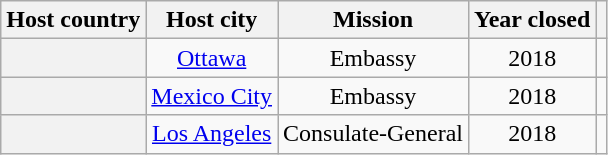<table class="wikitable plainrowheaders" style="text-align:center;">
<tr>
<th scope="col">Host country</th>
<th scope="col">Host city</th>
<th scope="col">Mission</th>
<th scope="col">Year closed</th>
<th scope="col"></th>
</tr>
<tr>
<th scope="row"></th>
<td><a href='#'>Ottawa</a></td>
<td>Embassy</td>
<td>2018</td>
<td></td>
</tr>
<tr>
<th scope="row"></th>
<td><a href='#'>Mexico City</a></td>
<td>Embassy</td>
<td>2018</td>
<td></td>
</tr>
<tr>
<th scope="row"></th>
<td><a href='#'>Los Angeles</a></td>
<td>Consulate-General</td>
<td>2018</td>
<td></td>
</tr>
</table>
